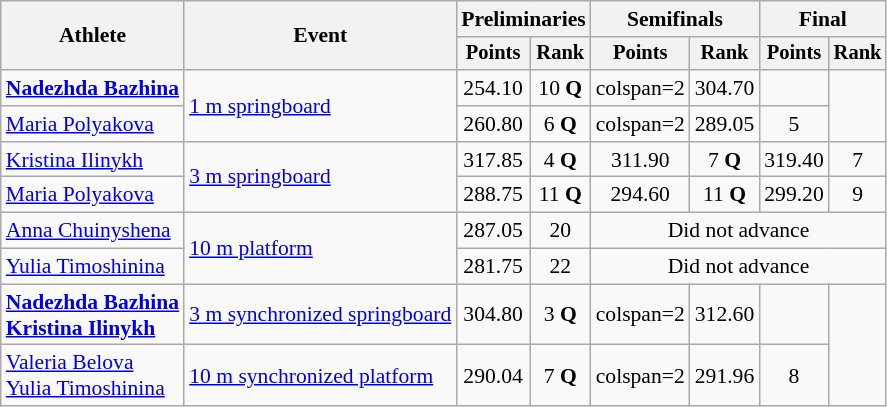<table class=wikitable style="font-size:90%;">
<tr>
<th rowspan="2">Athlete</th>
<th rowspan="2">Event</th>
<th colspan="2">Preliminaries</th>
<th colspan="2">Semifinals</th>
<th colspan="2">Final</th>
</tr>
<tr style="font-size:95%">
<th>Points</th>
<th>Rank</th>
<th>Points</th>
<th>Rank</th>
<th>Points</th>
<th>Rank</th>
</tr>
<tr align=center>
<td align=left><strong><a href='#'>Nadezhda Bazhina</a></strong></td>
<td align=left rowspan=2><a href='#'>1 m springboard</a></td>
<td>254.10</td>
<td>10 <strong>Q</strong></td>
<td>colspan=2 </td>
<td>304.70</td>
<td></td>
</tr>
<tr align=center>
<td align=left><a href='#'>Maria Polyakova</a></td>
<td>260.80</td>
<td>6 <strong>Q</strong></td>
<td>colspan=2 </td>
<td>289.05</td>
<td>5</td>
</tr>
<tr align=center>
<td align=left><a href='#'>Kristina Ilinykh</a></td>
<td align=left rowspan=2><a href='#'>3 m springboard</a></td>
<td>317.85</td>
<td>4 <strong>Q</strong></td>
<td>311.90</td>
<td>7 <strong>Q</strong></td>
<td>319.40</td>
<td>7</td>
</tr>
<tr align=center>
<td align=left><a href='#'>Maria Polyakova</a></td>
<td>288.75</td>
<td>11 <strong>Q</strong></td>
<td>294.60</td>
<td>11 <strong>Q</strong></td>
<td>299.20</td>
<td>9</td>
</tr>
<tr align=center>
<td align=left><a href='#'>Anna Chuinyshena</a></td>
<td align=left rowspan=2><a href='#'>10 m platform</a></td>
<td>287.05</td>
<td>20</td>
<td colspan=4>Did not advance</td>
</tr>
<tr align=center>
<td align=left><a href='#'>Yulia Timoshinina</a></td>
<td>281.75</td>
<td>22</td>
<td colspan=4>Did not advance</td>
</tr>
<tr align=center>
<td align=left><strong><a href='#'>Nadezhda Bazhina</a><br><a href='#'>Kristina Ilinykh</a></strong></td>
<td align=left><a href='#'>3 m synchronized springboard</a></td>
<td>304.80</td>
<td>3 <strong>Q</strong></td>
<td>colspan=2 </td>
<td>312.60</td>
<td></td>
</tr>
<tr align=center>
<td align=left><a href='#'>Valeria Belova</a><br><a href='#'>Yulia Timoshinina</a></td>
<td align=left><a href='#'>10 m synchronized platform</a></td>
<td>290.04</td>
<td>7 <strong>Q</strong></td>
<td>colspan=2 </td>
<td>291.96</td>
<td>8</td>
</tr>
</table>
